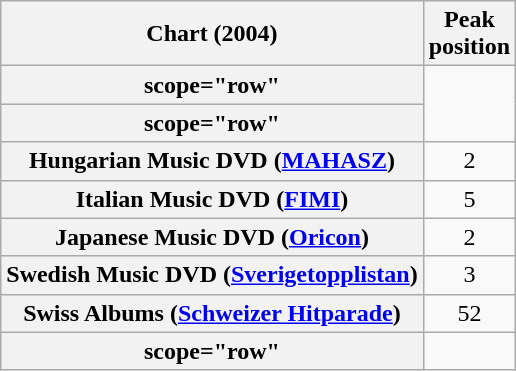<table class="wikitable sortable plainrowheaders" style="text-align:center">
<tr>
<th scope="col">Chart (2004)</th>
<th scope="col">Peak<br>position</th>
</tr>
<tr>
<th>scope="row"</th>
</tr>
<tr>
<th>scope="row"</th>
</tr>
<tr>
<th scope="row">Hungarian Music DVD (<a href='#'>MAHASZ</a>)</th>
<td>2</td>
</tr>
<tr>
<th scope="row">Italian Music DVD (<a href='#'>FIMI</a>)</th>
<td>5</td>
</tr>
<tr>
<th scope="row">Japanese Music DVD (<a href='#'>Oricon</a>)</th>
<td>2</td>
</tr>
<tr>
<th scope="row">Swedish Music DVD (<a href='#'>Sverigetopplistan</a>)</th>
<td>3</td>
</tr>
<tr>
<th scope="row">Swiss Albums (<a href='#'>Schweizer Hitparade</a>)</th>
<td>52</td>
</tr>
<tr>
<th>scope="row"</th>
</tr>
</table>
